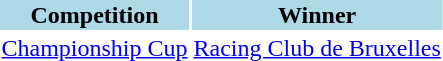<table>
<tr style="background:lightblue;">
<th>Competition</th>
<th>Winner</th>
</tr>
<tr>
<td><a href='#'>Championship Cup</a></td>
<td><a href='#'>Racing Club de Bruxelles</a></td>
</tr>
</table>
